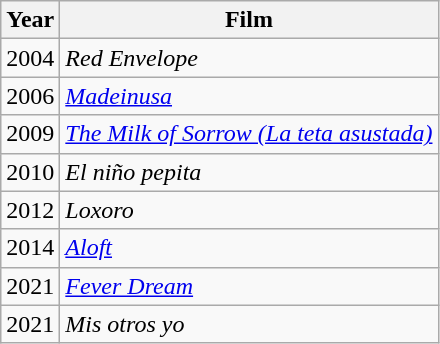<table class="wikitable">
<tr>
<th>Year</th>
<th>Film</th>
</tr>
<tr>
<td>2004</td>
<td><em>Red Envelope</em></td>
</tr>
<tr>
<td>2006</td>
<td><em><a href='#'>Madeinusa</a></em></td>
</tr>
<tr>
<td>2009</td>
<td><a href='#'><em>The Milk of Sorrow (La teta asustada)</em></a></td>
</tr>
<tr>
<td>2010</td>
<td><em>El niño pepita</em></td>
</tr>
<tr>
<td>2012</td>
<td><em>Loxoro</em></td>
</tr>
<tr>
<td>2014</td>
<td><a href='#'><em>Aloft</em></a></td>
</tr>
<tr>
<td>2021</td>
<td><a href='#'><em>Fever Dream</em></a></td>
</tr>
<tr>
<td>2021</td>
<td><em>Mis otros yo</em></td>
</tr>
</table>
